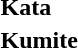<table>
<tr>
<td><strong>Kata</strong></td>
<td></td>
<td></td>
<td></td>
</tr>
<tr>
<td><strong>Kumite</strong></td>
<td></td>
<td></td>
<td> <br> </td>
</tr>
</table>
